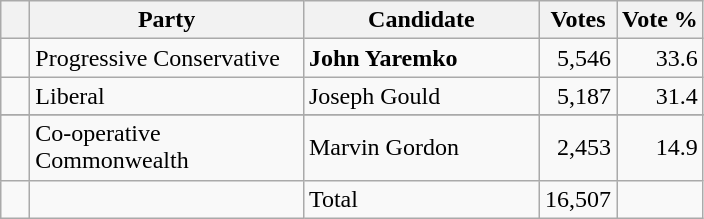<table class="wikitable">
<tr>
<th></th>
<th scope="col" width="175">Party</th>
<th scope="col" width="150">Candidate</th>
<th>Votes</th>
<th>Vote %</th>
</tr>
<tr>
<td>   </td>
<td>Progressive Conservative</td>
<td><strong>John Yaremko</strong></td>
<td align=right>5,546</td>
<td align=right>33.6</td>
</tr>
<tr>
<td>   </td>
<td>Liberal</td>
<td>Joseph Gould</td>
<td align=right>5,187</td>
<td align=right>31.4</td>
</tr>
<tr>
</tr>
<tr>
<td>   </td>
<td>Co-operative Commonwealth</td>
<td>Marvin Gordon</td>
<td align=right>2,453</td>
<td align=right>14.9</td>
</tr>
<tr>
<td></td>
<td></td>
<td>Total</td>
<td align=right>16,507</td>
<td></td>
</tr>
</table>
